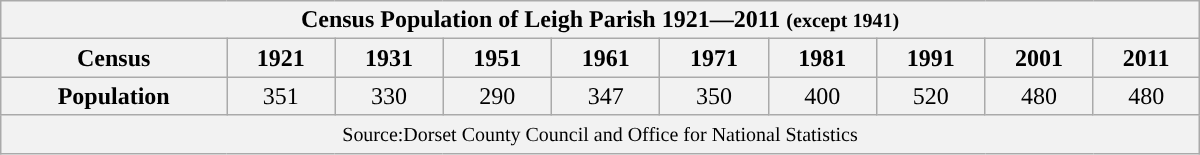<table class="wikitable" style="width:800px;">
<tr>
<th colspan= "15" style="background:; color:"><span>Census Population of Leigh Parish 1921—2011 <small>(except 1941)</small></span></th>
</tr>
<tr style="text-align:center;">
<th style="background:; color: height:15px;">Census</th>
<th style="background:;">1921</th>
<th style="background:;">1931</th>
<th style="background:;">1951</th>
<th style="background:;">1961</th>
<th style="background:;">1971</th>
<th style="background:;">1981</th>
<th style="background:;">1991</th>
<th style="background:;">2001</th>
<th style="background:;">2011</th>
</tr>
<tr style="text-align:center;">
<th style="background:; color: height:15px;">Population</th>
<td style="background:#F2F2F2;">351</td>
<td style="background:#F2F2F2;">330</td>
<td style="background:#F2F2F2;">290</td>
<td style="background:#F2F2F2;">347</td>
<td style="background:#F2F2F2;">350</td>
<td style="background:#F2F2F2;">400</td>
<td style="background:#F2F2F2;">520</td>
<td style="background:#F2F2F2;">480</td>
<td style="background:#F2F2F2;">480</td>
</tr>
<tr style="text-align:center;">
<td colspan="15" style="background:#F2F2F2; color: text-align:center;"><small>Source:Dorset County Council and Office for National Statistics</small></td>
</tr>
</table>
